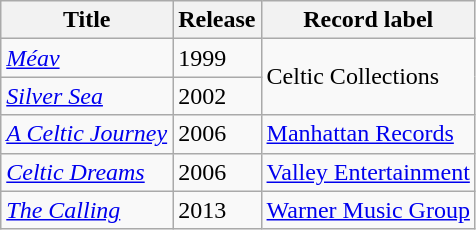<table class="wikitable">
<tr>
<th>Title</th>
<th>Release</th>
<th>Record label</th>
</tr>
<tr>
<td><em><a href='#'>Méav</a></em></td>
<td>1999</td>
<td rowspan="2">Celtic Collections</td>
</tr>
<tr>
<td><em><a href='#'>Silver Sea</a></em></td>
<td>2002</td>
</tr>
<tr>
<td><em><a href='#'>A Celtic Journey</a></em></td>
<td>2006</td>
<td><a href='#'>Manhattan Records</a></td>
</tr>
<tr>
<td><em><a href='#'>Celtic Dreams</a></em></td>
<td>2006</td>
<td><a href='#'>Valley Entertainment</a></td>
</tr>
<tr>
<td><em><a href='#'>The Calling</a></em></td>
<td>2013</td>
<td><a href='#'>Warner Music Group</a></td>
</tr>
</table>
